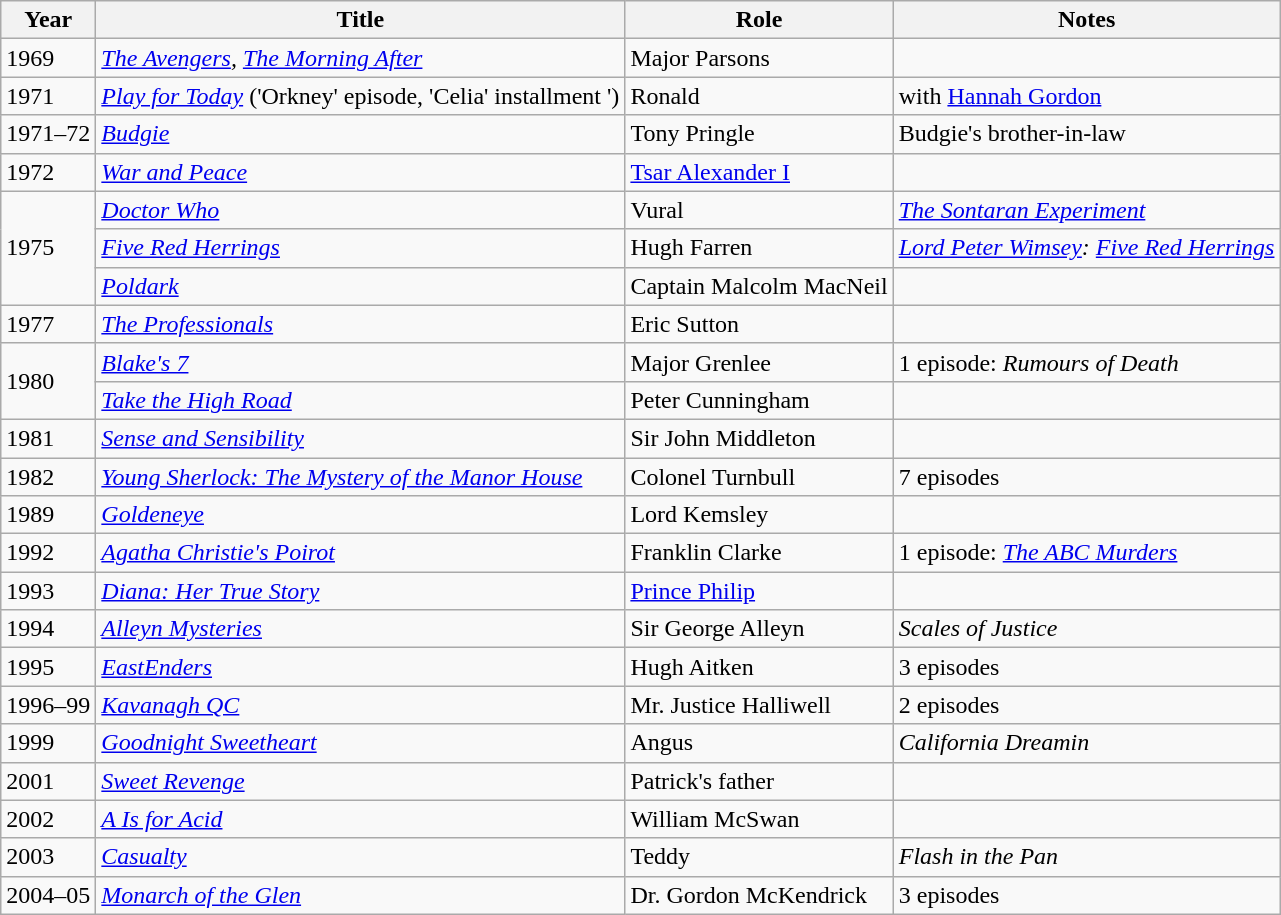<table class="wikitable sortable">
<tr>
<th>Year</th>
<th>Title</th>
<th>Role</th>
<th>Notes</th>
</tr>
<tr>
<td>1969</td>
<td><em><a href='#'>The Avengers</a>, <a href='#'>The Morning After</a></em></td>
<td>Major Parsons</td>
<td></td>
</tr>
<tr>
<td>1971</td>
<td><em><a href='#'>Play for Today</a></em> ('Orkney' episode, 'Celia' installment ')</td>
<td>Ronald</td>
<td>with <a href='#'>Hannah Gordon</a></td>
</tr>
<tr>
<td>1971–72</td>
<td><em><a href='#'>Budgie</a></em></td>
<td>Tony Pringle</td>
<td>Budgie's brother-in-law</td>
</tr>
<tr>
<td>1972</td>
<td><em><a href='#'>War and Peace</a></em></td>
<td><a href='#'>Tsar Alexander I</a></td>
<td></td>
</tr>
<tr>
<td rowspan="3">1975</td>
<td><em><a href='#'>Doctor Who</a></em></td>
<td>Vural</td>
<td><em><a href='#'>The Sontaran Experiment</a></em></td>
</tr>
<tr>
<td><em><a href='#'>Five Red Herrings</a></em></td>
<td>Hugh Farren</td>
<td><em><a href='#'>Lord Peter Wimsey</a>: <a href='#'>Five Red Herrings</a></em></td>
</tr>
<tr>
<td><em><a href='#'>Poldark</a></em></td>
<td>Captain Malcolm MacNeil</td>
<td></td>
</tr>
<tr>
<td>1977</td>
<td><em><a href='#'>The Professionals</a></em></td>
<td>Eric Sutton</td>
<td></td>
</tr>
<tr>
<td rowspan="2">1980</td>
<td><em><a href='#'>Blake's 7</a></em></td>
<td>Major Grenlee</td>
<td>1 episode: <em>Rumours of Death</em></td>
</tr>
<tr>
<td><em><a href='#'>Take the High Road</a></em></td>
<td>Peter Cunningham</td>
<td></td>
</tr>
<tr>
<td>1981</td>
<td><em><a href='#'>Sense and Sensibility</a></em></td>
<td>Sir John Middleton</td>
<td></td>
</tr>
<tr>
<td>1982</td>
<td><em><a href='#'>Young Sherlock: The Mystery of the Manor House</a></em></td>
<td>Colonel Turnbull</td>
<td>7 episodes</td>
</tr>
<tr>
<td>1989</td>
<td><em><a href='#'>Goldeneye</a></em></td>
<td>Lord Kemsley</td>
<td></td>
</tr>
<tr>
<td>1992</td>
<td><em><a href='#'>Agatha Christie's Poirot</a></em></td>
<td>Franklin Clarke</td>
<td>1 episode: <em><a href='#'>The ABC Murders</a></em></td>
</tr>
<tr>
<td>1993</td>
<td><em><a href='#'>Diana: Her True Story</a></em></td>
<td><a href='#'>Prince Philip</a></td>
<td></td>
</tr>
<tr>
<td>1994</td>
<td><em><a href='#'>Alleyn Mysteries</a></em></td>
<td>Sir George Alleyn</td>
<td><em>Scales of Justice</em></td>
</tr>
<tr>
<td>1995</td>
<td><em><a href='#'>EastEnders</a></em></td>
<td>Hugh Aitken</td>
<td>3 episodes</td>
</tr>
<tr>
<td>1996–99</td>
<td><em><a href='#'>Kavanagh QC</a></em></td>
<td>Mr. Justice Halliwell</td>
<td>2 episodes</td>
</tr>
<tr>
<td>1999</td>
<td><em><a href='#'>Goodnight Sweetheart</a></em></td>
<td>Angus</td>
<td><em>California Dreamin</em></td>
</tr>
<tr>
<td>2001</td>
<td><em><a href='#'>Sweet Revenge</a></em></td>
<td>Patrick's father</td>
<td></td>
</tr>
<tr>
<td>2002</td>
<td><em><a href='#'>A Is for Acid</a></em></td>
<td>William McSwan</td>
<td></td>
</tr>
<tr>
<td>2003</td>
<td><em><a href='#'>Casualty</a></em></td>
<td>Teddy</td>
<td><em>Flash in the Pan</em></td>
</tr>
<tr>
<td>2004–05</td>
<td><em><a href='#'>Monarch of the Glen</a></em></td>
<td>Dr. Gordon McKendrick</td>
<td>3 episodes</td>
</tr>
</table>
